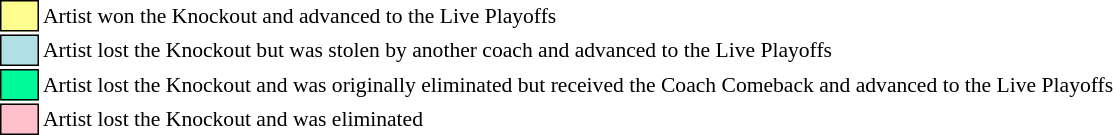<table class="toccolours" style="font-size: 90%; white-space: nowrap;">
<tr>
<td style="background:#fdfc8f; border:1px solid black;">      </td>
<td>Artist won the Knockout and advanced to the Live Playoffs</td>
</tr>
<tr>
<td style="background:#b0e0e6; border:1px solid black;">      </td>
<td>Artist lost the Knockout but was stolen by another coach and advanced to the Live Playoffs</td>
</tr>
<tr>
<td style="background:#00fa9a; border:1px solid black;">     </td>
<td>Artist lost the Knockout and was originally eliminated but received the Coach Comeback and advanced to the Live Playoffs</td>
</tr>
<tr>
<td style="background:pink; border:1px solid black;">      </td>
<td>Artist lost the Knockout and was eliminated</td>
</tr>
</table>
